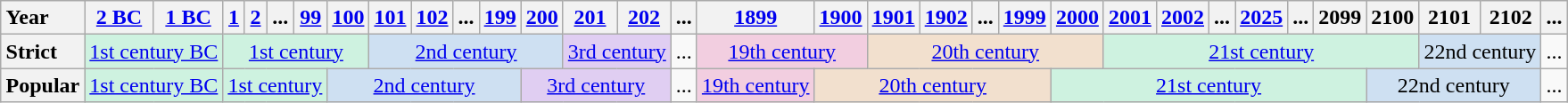<table class="wikitable" style="text-align:center;margin-left:auto; margin-right:auto; border:none;">
<tr>
<th style="text-align:left;">Year</th>
<th><a href='#'>2 BC</a></th>
<th><a href='#'>1 BC</a></th>
<th><a href='#'>1</a></th>
<th><a href='#'>2</a></th>
<th>...</th>
<th><a href='#'>99</a></th>
<th><a href='#'>100</a></th>
<th><a href='#'>101</a></th>
<th><a href='#'>102</a></th>
<th>...</th>
<th><a href='#'>199</a></th>
<th><a href='#'>200</a></th>
<th><a href='#'>201</a></th>
<th><a href='#'>202</a></th>
<th>...</th>
<th><a href='#'>1899</a></th>
<th><a href='#'>1900</a></th>
<th><a href='#'>1901</a></th>
<th><a href='#'>1902</a></th>
<th>...</th>
<th><a href='#'>1999</a></th>
<th><a href='#'>2000</a></th>
<th><a href='#'>2001</a></th>
<th><a href='#'>2002</a></th>
<th>...</th>
<th><a href='#'>2025</a></th>
<th>...</th>
<th>2099</th>
<th>2100</th>
<th>2101</th>
<th>2102</th>
<th>...</th>
</tr>
<tr>
<th style="text-align:left;">Strict</th>
<td colspan="2" style="background-color:#CEF2E0;"><a href='#'>1st century BC</a></td>
<td colspan="5" style="background-color:#CEF2E0;"><a href='#'>1st century</a></td>
<td colspan="5" style="background-color:#CEE0F2;"><a href='#'>2nd century</a></td>
<td colspan="2" style="background-color:#E0CEF2;"><a href='#'>3rd century</a></td>
<td>...</td>
<td colspan="2" style="background-color:#F2CEE0;"><a href='#'>19th century</a></td>
<td colspan="5" style="background-color:#F2E0CE;"><a href='#'>20th century</a></td>
<td colspan="7" style="background-color:#CEF2E0;"><a href='#'>21st century</a></td>
<td colspan="2" style="background-color:#CEE0F2;">22nd century</td>
<td>...</td>
</tr>
<tr>
<th style="text-align:left;">Popular</th>
<td colspan="2" style="background-color:#CEF2E0;"><a href='#'>1st century BC</a></td>
<td colspan="4" style="background-color:#CEF2E0;"><a href='#'>1st century</a></td>
<td colspan="5" style="background-color:#CEE0F2;"><a href='#'>2nd century</a></td>
<td colspan="3" style="background-color:#E0CEF2;"><a href='#'>3rd century</a></td>
<td>...</td>
<td colspan="1" style="background-color:#F2CEE0;"><a href='#'>19th century</a></td>
<td colspan="5" style="background-color:#F2E0CE;"><a href='#'>20th century</a></td>
<td colspan="7" style="background-color:#CEF2E0;"><a href='#'>21st century</a></td>
<td colspan="3" style="background-color:#CEE0F2;">22nd century</td>
<td>...</td>
</tr>
</table>
